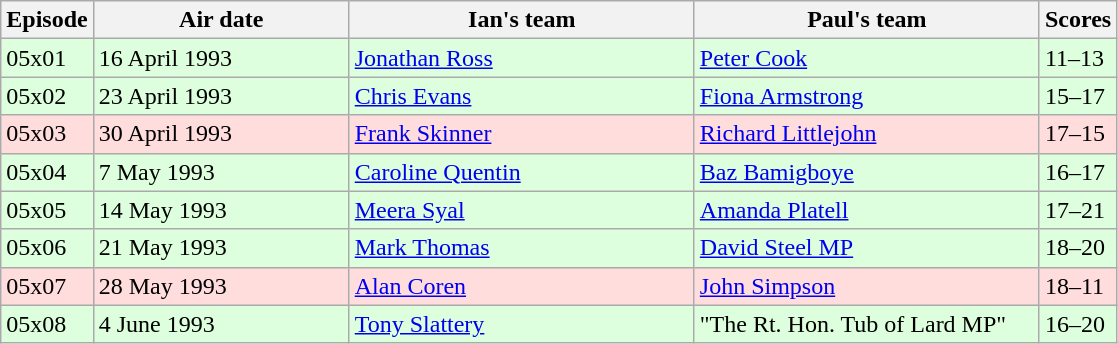<table class="wikitable" style="width:745px;">
<tr>
<th style="width:5%;">Episode</th>
<th style="width:23%;">Air date</th>
<th style="width:31%;">Ian's team</th>
<th style="width:31%;">Paul's team</th>
<th style="width:6%;">Scores</th>
</tr>
<tr style="background:#dfd;">
<td>05x01</td>
<td>16 April 1993</td>
<td><a href='#'>Jonathan Ross</a></td>
<td><a href='#'>Peter Cook</a></td>
<td>11–13</td>
</tr>
<tr style="background:#dfd;">
<td>05x02</td>
<td>23 April 1993</td>
<td><a href='#'>Chris Evans</a></td>
<td><a href='#'>Fiona Armstrong</a></td>
<td>15–17</td>
</tr>
<tr style="background:#fdd;">
<td>05x03</td>
<td>30 April 1993</td>
<td><a href='#'>Frank Skinner</a></td>
<td><a href='#'>Richard Littlejohn</a></td>
<td>17–15</td>
</tr>
<tr style="background:#dfd;">
<td>05x04</td>
<td>7 May 1993</td>
<td><a href='#'>Caroline Quentin</a></td>
<td><a href='#'>Baz Bamigboye</a></td>
<td>16–17</td>
</tr>
<tr style="background:#dfd;">
<td>05x05</td>
<td>14 May 1993</td>
<td><a href='#'>Meera Syal</a></td>
<td><a href='#'>Amanda Platell</a></td>
<td>17–21</td>
</tr>
<tr style="background:#dfd;">
<td>05x06</td>
<td>21 May 1993</td>
<td><a href='#'>Mark Thomas</a></td>
<td><a href='#'>David Steel MP</a></td>
<td>18–20</td>
</tr>
<tr style="background:#fdd;">
<td>05x07</td>
<td>28 May 1993</td>
<td><a href='#'>Alan Coren</a></td>
<td><a href='#'>John Simpson</a></td>
<td>18–11</td>
</tr>
<tr style="background:#dfd;">
<td>05x08</td>
<td>4 June 1993</td>
<td><a href='#'>Tony Slattery</a></td>
<td>"The Rt. Hon. Tub of Lard MP"</td>
<td>16–20</td>
</tr>
</table>
